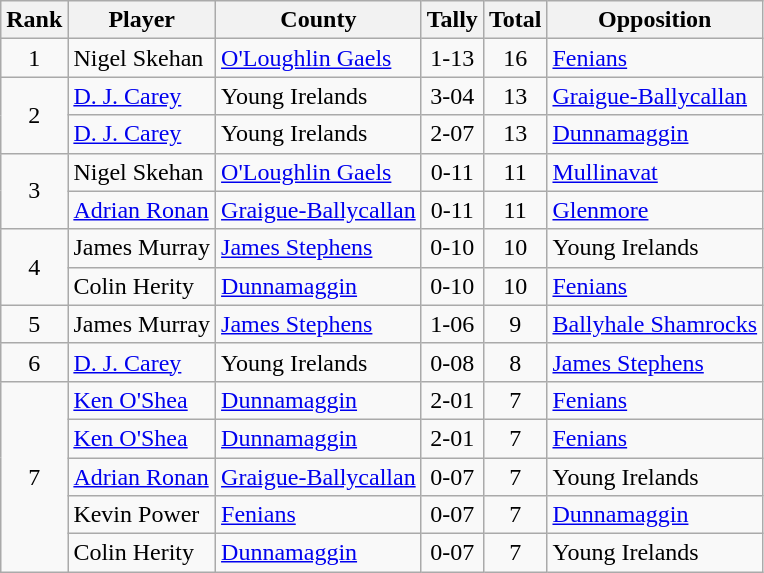<table class="wikitable">
<tr>
<th>Rank</th>
<th>Player</th>
<th>County</th>
<th>Tally</th>
<th>Total</th>
<th>Opposition</th>
</tr>
<tr>
<td rowspan=1 align=center>1</td>
<td>Nigel Skehan</td>
<td><a href='#'>O'Loughlin Gaels</a></td>
<td align=center>1-13</td>
<td align=center>16</td>
<td><a href='#'>Fenians</a></td>
</tr>
<tr>
<td rowspan=2 align=center>2</td>
<td><a href='#'>D. J. Carey</a></td>
<td>Young Irelands</td>
<td align=center>3-04</td>
<td align=center>13</td>
<td><a href='#'>Graigue-Ballycallan</a></td>
</tr>
<tr>
<td><a href='#'>D. J. Carey</a></td>
<td>Young Irelands</td>
<td align=center>2-07</td>
<td align=center>13</td>
<td><a href='#'>Dunnamaggin</a></td>
</tr>
<tr>
<td rowspan=2 align=center>3</td>
<td>Nigel Skehan</td>
<td><a href='#'>O'Loughlin Gaels</a></td>
<td align=center>0-11</td>
<td align=center>11</td>
<td><a href='#'>Mullinavat</a></td>
</tr>
<tr>
<td><a href='#'>Adrian Ronan</a></td>
<td><a href='#'>Graigue-Ballycallan</a></td>
<td align=center>0-11</td>
<td align=center>11</td>
<td><a href='#'>Glenmore</a></td>
</tr>
<tr>
<td rowspan=2 align=center>4</td>
<td>James Murray</td>
<td><a href='#'>James Stephens</a></td>
<td align=center>0-10</td>
<td align=center>10</td>
<td>Young Irelands</td>
</tr>
<tr>
<td>Colin Herity</td>
<td><a href='#'>Dunnamaggin</a></td>
<td align=center>0-10</td>
<td align=center>10</td>
<td><a href='#'>Fenians</a></td>
</tr>
<tr>
<td rowspan=1 align=center>5</td>
<td>James Murray</td>
<td><a href='#'>James Stephens</a></td>
<td align=center>1-06</td>
<td align=center>9</td>
<td><a href='#'>Ballyhale Shamrocks</a></td>
</tr>
<tr>
<td rowspan=1 align=center>6</td>
<td><a href='#'>D. J. Carey</a></td>
<td>Young Irelands</td>
<td align=center>0-08</td>
<td align=center>8</td>
<td><a href='#'>James Stephens</a></td>
</tr>
<tr>
<td rowspan=5 align=center>7</td>
<td><a href='#'>Ken O'Shea</a></td>
<td><a href='#'>Dunnamaggin</a></td>
<td align=center>2-01</td>
<td align=center>7</td>
<td><a href='#'>Fenians</a></td>
</tr>
<tr>
<td><a href='#'>Ken O'Shea</a></td>
<td><a href='#'>Dunnamaggin</a></td>
<td align=center>2-01</td>
<td align=center>7</td>
<td><a href='#'>Fenians</a></td>
</tr>
<tr>
<td><a href='#'>Adrian Ronan</a></td>
<td><a href='#'>Graigue-Ballycallan</a></td>
<td align=center>0-07</td>
<td align=center>7</td>
<td>Young Irelands</td>
</tr>
<tr>
<td>Kevin Power</td>
<td><a href='#'>Fenians</a></td>
<td align=center>0-07</td>
<td align=center>7</td>
<td><a href='#'>Dunnamaggin</a></td>
</tr>
<tr>
<td>Colin Herity</td>
<td><a href='#'>Dunnamaggin</a></td>
<td align=center>0-07</td>
<td align=center>7</td>
<td>Young Irelands</td>
</tr>
</table>
